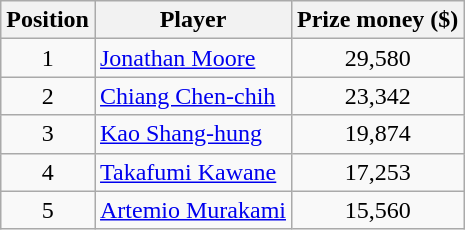<table class="wikitable">
<tr>
<th>Position</th>
<th>Player</th>
<th>Prize money ($)</th>
</tr>
<tr>
<td align=center>1</td>
<td> <a href='#'>Jonathan Moore</a></td>
<td align=center>29,580</td>
</tr>
<tr>
<td align=center>2</td>
<td> <a href='#'>Chiang Chen-chih</a></td>
<td align=center>23,342</td>
</tr>
<tr>
<td align=center>3</td>
<td> <a href='#'>Kao Shang-hung</a></td>
<td align=center>19,874</td>
</tr>
<tr>
<td align=center>4</td>
<td> <a href='#'>Takafumi Kawane</a></td>
<td align=center>17,253</td>
</tr>
<tr>
<td align=center>5</td>
<td> <a href='#'>Artemio Murakami</a></td>
<td align=center>15,560</td>
</tr>
</table>
